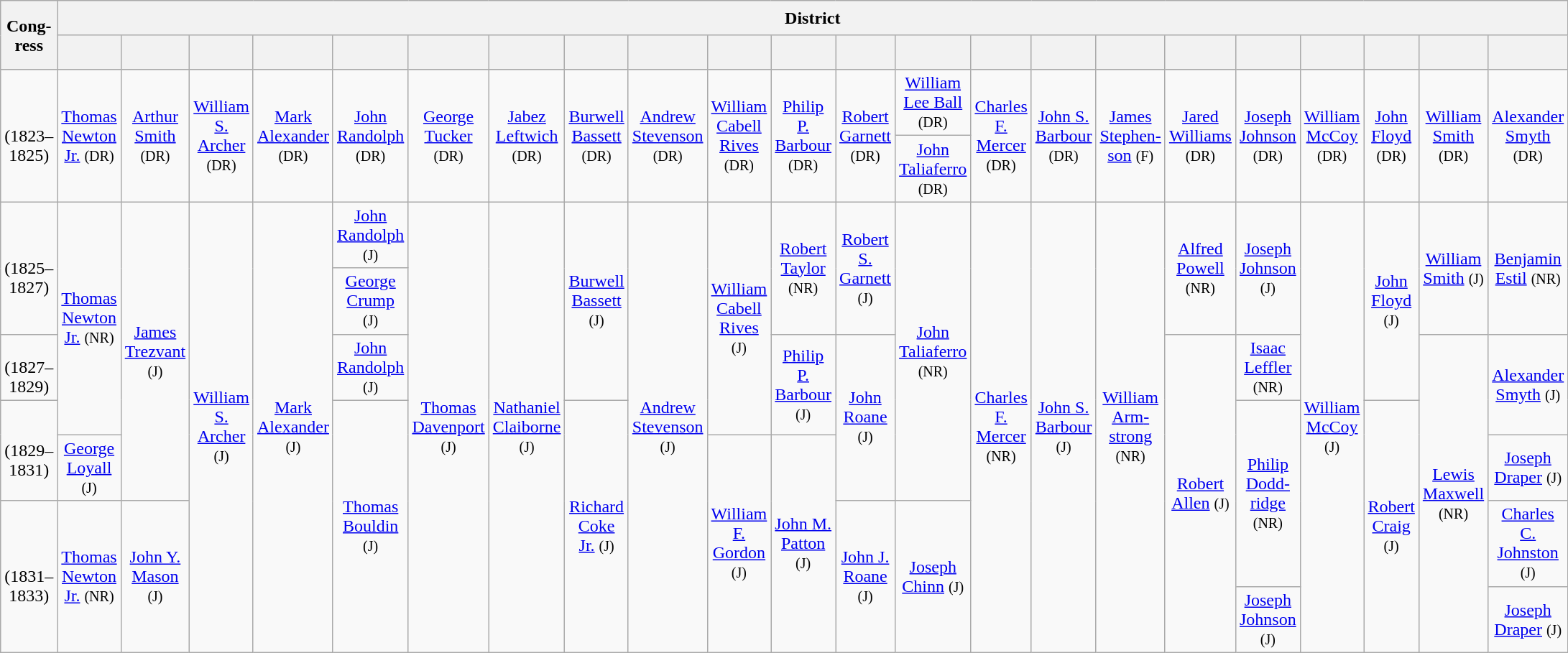<table class=wikitable style="text-align:center">
<tr style="height:2em">
<th rowspan=2>Cong­ress</th>
<th colspan=22>District</th>
</tr>
<tr style="height:2em">
<th></th>
<th></th>
<th></th>
<th></th>
<th></th>
<th></th>
<th></th>
<th></th>
<th></th>
<th></th>
<th></th>
<th></th>
<th></th>
<th></th>
<th></th>
<th></th>
<th></th>
<th></th>
<th></th>
<th></th>
<th></th>
<th></th>
</tr>
<tr style="height:2em">
<td rowspan=2><strong></strong><br>(1823–1825)</td>
<td rowspan=2 ><a href='#'>Thomas Newton Jr.</a> <small>(DR)</small></td>
<td rowspan=2 ><a href='#'>Arthur Smith</a> <small>(DR)</small></td>
<td rowspan=2 ><a href='#'>William S. Archer</a> <small>(DR)</small></td>
<td rowspan=2 ><a href='#'>Mark Alexander</a> <small>(DR)</small></td>
<td rowspan=2 ><a href='#'>John Randolph</a> <small>(DR)</small></td>
<td rowspan=2 ><a href='#'>George Tucker</a> <small>(DR)</small></td>
<td rowspan=2 ><a href='#'>Jabez Leftwich</a> <small>(DR)</small></td>
<td rowspan=2 ><a href='#'>Burwell Bassett</a> <small>(DR)</small></td>
<td rowspan=2 ><a href='#'>Andrew Stevenson</a> <small>(DR)</small></td>
<td rowspan=2 ><a href='#'>William Cabell Rives</a> <small>(DR)</small></td>
<td rowspan=2 ><a href='#'>Philip P. Barbour</a> <small>(DR)</small></td>
<td rowspan=2 ><a href='#'>Robert Garnett</a> <small>(DR)</small></td>
<td><a href='#'>William Lee Ball</a> <small>(DR)</small></td>
<td rowspan=2 ><a href='#'>Charles F. Mercer</a> <small>(DR)</small></td>
<td rowspan=2 ><a href='#'>John S. Barbour</a> <small>(DR)</small></td>
<td rowspan=2 ><a href='#'>James Stephen­son</a> <small>(F)</small></td>
<td rowspan=2 ><a href='#'>Jared Williams</a> <small>(DR)</small></td>
<td rowspan=2 ><a href='#'>Joseph Johnson</a> <small>(DR)</small></td>
<td rowspan=2 ><a href='#'>William McCoy</a> <small>(DR)</small></td>
<td rowspan=2 ><a href='#'>John Floyd</a> <small>(DR)</small></td>
<td rowspan=2 ><a href='#'>William Smith</a> <small>(DR)</small></td>
<td rowspan=2 ><a href='#'>Alexander Smyth</a> <small>(DR)</small></td>
</tr>
<tr style="height:2em">
<td><a href='#'>John Taliaferro</a> <small>(DR)</small></td>
</tr>
<tr style="height:2em">
<td rowspan=2><strong></strong><br>(1825–1827)</td>
<td rowspan=4 ><a href='#'>Thomas Newton Jr.</a> <small>(NR)</small></td>
<td rowspan=5 ><a href='#'>James Trezvant</a> <small>(J)</small></td>
<td rowspan=7 ><a href='#'>William S. Archer</a> <small>(J)</small></td>
<td rowspan=7 ><a href='#'>Mark Alexander</a> <small>(J)</small></td>
<td><a href='#'>John Randolph</a> <small>(J)</small></td>
<td rowspan=7 ><a href='#'>Thomas Davenport</a> <small>(J)</small></td>
<td rowspan=7 ><a href='#'>Nathaniel Claiborne</a> <small>(J)</small></td>
<td rowspan=3 ><a href='#'>Burwell Bassett</a> <small>(J)</small></td>
<td rowspan=7 ><a href='#'>Andrew Stevenson</a> <small>(J)</small></td>
<td rowspan=4 ><a href='#'>William Cabell Rives</a> <small>(J)</small></td>
<td rowspan=2 ><a href='#'>Robert Taylor</a> <small>(NR)</small></td>
<td rowspan=2 ><a href='#'>Robert S. Garnett</a> <small>(J)</small></td>
<td rowspan=5 ><a href='#'>John Taliaferro</a> <small>(NR)</small></td>
<td rowspan=8 ><a href='#'>Charles F. Mercer</a> <small>(NR)</small></td>
<td rowspan=9 ><a href='#'>John S. Barbour</a> <small>(J)</small></td>
<td rowspan=7 ><a href='#'>William Arm­strong</a> <small>(NR)</small></td>
<td rowspan=2 ><a href='#'>Alfred Powell</a> <small>(NR)</small></td>
<td rowspan=2 ><a href='#'>Joseph Johnson</a> <small>(J)</small></td>
<td rowspan=7 ><a href='#'>William McCoy</a> <small>(J)</small></td>
<td rowspan=3 ><a href='#'>John Floyd</a> <small>(J)</small></td>
<td rowspan=2 ><a href='#'>William Smith</a> <small>(J)</small></td>
<td rowspan=2 ><a href='#'>Benjamin Estil</a> <small>(NR)</small></td>
</tr>
<tr style="height:2em">
<td><a href='#'>George Crump</a> <small>(J)</small></td>
</tr>
<tr style="height:2em">
<td><strong></strong><br>(1827–1829)</td>
<td><a href='#'>John Randolph</a> <small>(J)</small></td>
<td rowspan=2 ><a href='#'>Philip P. Barbour</a> <small>(J)</small></td>
<td rowspan=3 ><a href='#'>John Roane</a> <small>(J)</small></td>
<td rowspan=5 ><a href='#'>Robert Allen</a> <small>(J)</small></td>
<td><a href='#'>Isaac Leffler</a> <small>(NR)</small></td>
<td rowspan=5 ><a href='#'>Lewis Maxwell</a> <small>(NR)</small></td>
<td rowspan=2 ><a href='#'>Alexander Smyth</a> <small>(J)</small></td>
</tr>
<tr style="height:2em">
<td rowspan=2><strong></strong><br>(1829–1831)</td>
<td rowspan=4 ><a href='#'>Thomas Bouldin</a> <small>(J)</small></td>
<td rowspan=4 ><a href='#'>Richard Coke Jr.</a> <small>(J)</small></td>
<td rowspan=3 ><a href='#'>Philip Dodd­ridge</a> <small>(NR)</small></td>
<td rowspan=4 ><a href='#'>Robert Craig</a> <small>(J)</small></td>
</tr>
<tr style="height:2em">
<td><a href='#'>George Loyall</a> <small>(J)</small></td>
<td rowspan=3 ><a href='#'>William F. Gordon</a> <small>(J)</small></td>
<td rowspan=3 ><a href='#'>John M. Patton</a> <small>(J)</small></td>
<td><a href='#'>Joseph Draper</a> <small>(J)</small></td>
</tr>
<tr style="height:2em">
<td rowspan=2><strong></strong><br>(1831–1833)</td>
<td rowspan=2 ><a href='#'>Thomas Newton Jr.</a> <small>(NR)</small></td>
<td rowspan=2 ><a href='#'>John Y. Mason</a> <small>(J)</small></td>
<td rowspan=2 ><a href='#'>John J. Roane</a> <small>(J)</small></td>
<td rowspan=2 ><a href='#'>Joseph Chinn</a> <small>(J)</small></td>
<td><a href='#'>Charles C. Johnston</a> <small>(J)</small></td>
</tr>
<tr style="height:2em">
<td><a href='#'>Joseph Johnson</a> <small>(J)</small></td>
<td><a href='#'>Joseph Draper</a> <small>(J)</small></td>
</tr>
</table>
